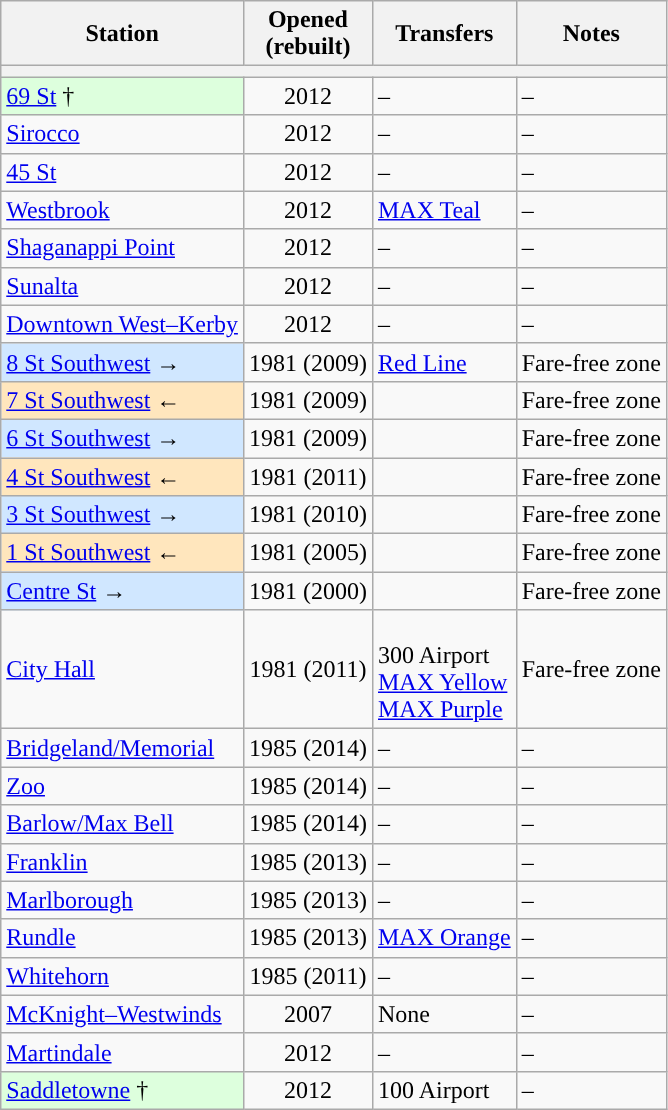<table class="wikitable sortable">
<tr>
<th>Station</th>
<th>Opened<br>(rebuilt)</th>
<th>Transfers</th>
<th>Notes</th>
</tr>
<tr>
<th colspan=4 style="background:#"></th>
</tr>
<tr>
<td style="background-color:#ddffdd"><a href='#'>69 St</a> †</td>
<td align="center">2012</td>
<td>–</td>
<td>–</td>
</tr>
<tr>
<td><a href='#'>Sirocco</a></td>
<td align="center">2012</td>
<td>–</td>
<td>–</td>
</tr>
<tr>
<td><a href='#'>45 St</a></td>
<td align="center">2012</td>
<td>–</td>
<td>–</td>
</tr>
<tr>
<td><a href='#'>Westbrook</a></td>
<td align="center">2012</td>
<td> <a href='#'>MAX Teal</a></td>
<td>–</td>
</tr>
<tr>
<td><a href='#'>Shaganappi Point</a></td>
<td align="center">2012</td>
<td>–</td>
<td>–</td>
</tr>
<tr>
<td><a href='#'>Sunalta</a></td>
<td align="center">2012</td>
<td>–</td>
<td>–</td>
</tr>
<tr>
<td><a href='#'>Downtown West–Kerby</a></td>
<td align="center">2012</td>
<td>–</td>
<td>–</td>
</tr>
<tr>
<td style="background-color:#D0E7FF"><a href='#'>8 St Southwest</a> →</td>
<td align="center">1981 (2009)</td>
<td> <a href='#'>Red Line</a></td>
<td>Fare-free zone</td>
</tr>
<tr>
<td style="background-color:#FFE6BD"><a href='#'>7 St Southwest</a> ←</td>
<td align="center">1981 (2009)</td>
<td></td>
<td>Fare-free zone</td>
</tr>
<tr>
<td style="background-color:#D0E7FF"><a href='#'>6 St Southwest</a> →</td>
<td align="center">1981 (2009)</td>
<td></td>
<td>Fare-free zone</td>
</tr>
<tr>
<td style="background-color:#FFE6BD"><a href='#'>4 St Southwest</a> ←</td>
<td align="center">1981 (2011)</td>
<td></td>
<td>Fare-free zone</td>
</tr>
<tr>
<td style="background-color:#D0E7FF"><a href='#'>3 St Southwest</a> →</td>
<td align="center">1981 (2010)</td>
<td></td>
<td>Fare-free zone</td>
</tr>
<tr>
<td style ="background-color:#FFE6BD"><a href='#'>1 St Southwest</a> ←</td>
<td align="center">1981 (2005)</td>
<td></td>
<td>Fare-free zone</td>
</tr>
<tr>
<td style="background-color:#D0E7FF"><a href='#'>Centre St</a> →</td>
<td align="center">1981 (2000)</td>
<td></td>
<td>Fare-free zone</td>
</tr>
<tr>
<td><a href='#'>City Hall</a></td>
<td align="center">1981 (2011)</td>
<td><br>300 Airport<br> <a href='#'>MAX Yellow</a><br> <a href='#'>MAX Purple</a></td>
<td>Fare-free zone</td>
</tr>
<tr>
<td><a href='#'>Bridgeland/Memorial</a></td>
<td align="center">1985 (2014)</td>
<td>–</td>
<td>–</td>
</tr>
<tr>
<td><a href='#'>Zoo</a></td>
<td align="center">1985 (2014)</td>
<td>–</td>
<td>–</td>
</tr>
<tr>
<td><a href='#'>Barlow/Max Bell</a></td>
<td align="center">1985 (2014)</td>
<td>–</td>
<td>–</td>
</tr>
<tr>
<td><a href='#'>Franklin</a></td>
<td align="center">1985 (2013)</td>
<td>–</td>
<td>–</td>
</tr>
<tr>
<td><a href='#'>Marlborough</a></td>
<td align="center">1985 (2013)</td>
<td>–</td>
<td>–</td>
</tr>
<tr>
<td><a href='#'>Rundle</a></td>
<td align="center">1985 (2013)</td>
<td> <a href='#'>MAX Orange</a></td>
<td>–</td>
</tr>
<tr>
<td><a href='#'>Whitehorn</a></td>
<td align="center">1985 (2011)</td>
<td>–</td>
<td>–</td>
</tr>
<tr>
<td><a href='#'>McKnight–Westwinds</a></td>
<td align="center">2007</td>
<td>None</td>
<td>–</td>
</tr>
<tr>
<td><a href='#'>Martindale</a></td>
<td align="center">2012</td>
<td>–</td>
<td>–</td>
</tr>
<tr>
<td style="background-color:#ddffdd"><a href='#'>Saddletowne</a> †</td>
<td align="center">2012</td>
<td>100 Airport</td>
<td>–</td>
</tr>
</table>
